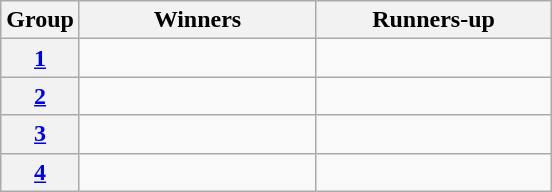<table class="wikitable">
<tr>
<th>Group</th>
<th width="150">Winners</th>
<th width="150">Runners-up</th>
</tr>
<tr>
<th><a href='#'>1</a></th>
<td></td>
<td></td>
</tr>
<tr>
<th><a href='#'>2</a></th>
<td></td>
<td></td>
</tr>
<tr>
<th><a href='#'>3</a></th>
<td></td>
<td></td>
</tr>
<tr>
<th><a href='#'>4</a></th>
<td></td>
<td></td>
</tr>
</table>
